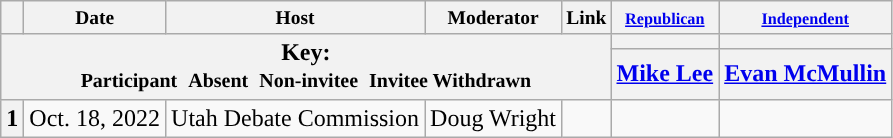<table class="wikitable" style="text-align:center;">
<tr style="font-size:small;">
<th scope="col"></th>
<th scope="col">Date</th>
<th scope="col">Host</th>
<th scope="col">Moderator</th>
<th scope="col">Link</th>
<th scope="col"><small><a href='#'>Republican</a></small></th>
<th scope="col"><small><a href='#'>Independent</a></small></th>
</tr>
<tr>
<th colspan="5" rowspan="2">Key:<br> <small>Participant </small>  <small>Absent </small>  <small>Non-invitee </small>  <small>Invitee  Withdrawn</small></th>
<th scope="col" style="background:"></th>
<th scope="col" style="background:"></th>
</tr>
<tr>
<th scope="col"><a href='#'>Mike Lee</a></th>
<th scope="col"><a href='#'>Evan McMullin</a></th>
</tr>
<tr>
<th scope="row">1</th>
<td style="white-space:nowrap;">Oct. 18, 2022</td>
<td style="white-space:nowrap;">Utah Debate Commission</td>
<td style="white-space:nowrap;">Doug Wright</td>
<td style="white-space:nowrap;"></td>
<td></td>
<td></td>
</tr>
</table>
